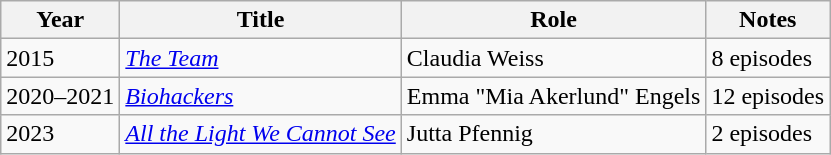<table class="wikitable sortable">
<tr>
<th>Year</th>
<th>Title</th>
<th>Role</th>
<th class="unsortable">Notes</th>
</tr>
<tr>
<td>2015</td>
<td><em><a href='#'>The Team</a></em></td>
<td>Claudia Weiss</td>
<td>8 episodes</td>
</tr>
<tr>
<td>2020–2021</td>
<td><em><a href='#'>Biohackers</a></em></td>
<td>Emma "Mia Akerlund" Engels</td>
<td>12 episodes</td>
</tr>
<tr>
<td>2023</td>
<td><em><a href='#'>All the Light We Cannot See</a></em></td>
<td>Jutta Pfennig</td>
<td>2 episodes</td>
</tr>
</table>
